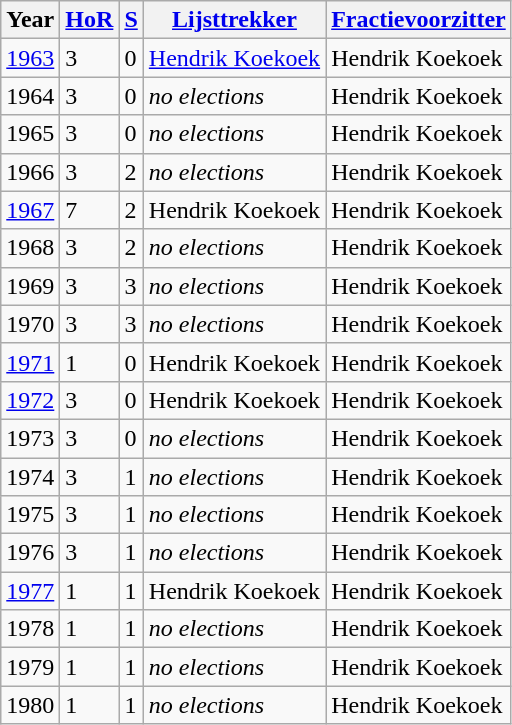<table class="wikitable sortable plainrowheaders">
<tr>
<th>Year</th>
<th><a href='#'>HoR</a></th>
<th><a href='#'>S</a></th>
<th><a href='#'>Lijsttrekker</a></th>
<th><a href='#'>Fractievoorzitter</a></th>
</tr>
<tr>
<td><a href='#'>1963</a></td>
<td>3</td>
<td>0</td>
<td><a href='#'>Hendrik Koekoek</a></td>
<td>Hendrik Koekoek</td>
</tr>
<tr>
<td>1964</td>
<td>3</td>
<td>0</td>
<td><em>no elections</em></td>
<td>Hendrik Koekoek</td>
</tr>
<tr>
<td>1965</td>
<td>3</td>
<td>0</td>
<td><em>no elections</em></td>
<td>Hendrik Koekoek</td>
</tr>
<tr>
<td>1966</td>
<td>3</td>
<td>2</td>
<td><em>no elections</em></td>
<td>Hendrik Koekoek</td>
</tr>
<tr>
<td><a href='#'>1967</a></td>
<td>7</td>
<td>2</td>
<td>Hendrik Koekoek</td>
<td>Hendrik Koekoek</td>
</tr>
<tr>
<td>1968</td>
<td>3</td>
<td>2</td>
<td><em>no elections</em></td>
<td>Hendrik Koekoek</td>
</tr>
<tr>
<td>1969</td>
<td>3</td>
<td>3</td>
<td><em>no elections</em></td>
<td>Hendrik Koekoek</td>
</tr>
<tr>
<td>1970</td>
<td>3</td>
<td>3</td>
<td><em>no elections</em></td>
<td>Hendrik Koekoek</td>
</tr>
<tr>
<td><a href='#'>1971</a></td>
<td>1</td>
<td>0</td>
<td>Hendrik Koekoek</td>
<td>Hendrik Koekoek</td>
</tr>
<tr>
<td><a href='#'>1972</a></td>
<td>3</td>
<td>0</td>
<td>Hendrik Koekoek</td>
<td>Hendrik Koekoek</td>
</tr>
<tr>
<td>1973</td>
<td>3</td>
<td>0</td>
<td><em>no elections</em></td>
<td>Hendrik Koekoek</td>
</tr>
<tr>
<td>1974</td>
<td>3</td>
<td>1</td>
<td><em>no elections</em></td>
<td>Hendrik Koekoek</td>
</tr>
<tr>
<td>1975</td>
<td>3</td>
<td>1</td>
<td><em>no elections</em></td>
<td>Hendrik Koekoek</td>
</tr>
<tr>
<td>1976</td>
<td>3</td>
<td>1</td>
<td><em>no elections</em></td>
<td>Hendrik Koekoek</td>
</tr>
<tr>
<td><a href='#'>1977</a></td>
<td>1</td>
<td>1</td>
<td>Hendrik Koekoek</td>
<td>Hendrik Koekoek</td>
</tr>
<tr>
<td>1978</td>
<td>1</td>
<td>1</td>
<td><em>no elections</em></td>
<td>Hendrik Koekoek</td>
</tr>
<tr>
<td>1979</td>
<td>1</td>
<td>1</td>
<td><em>no elections</em></td>
<td>Hendrik Koekoek</td>
</tr>
<tr>
<td>1980</td>
<td>1</td>
<td>1</td>
<td><em>no elections</em></td>
<td>Hendrik Koekoek</td>
</tr>
</table>
